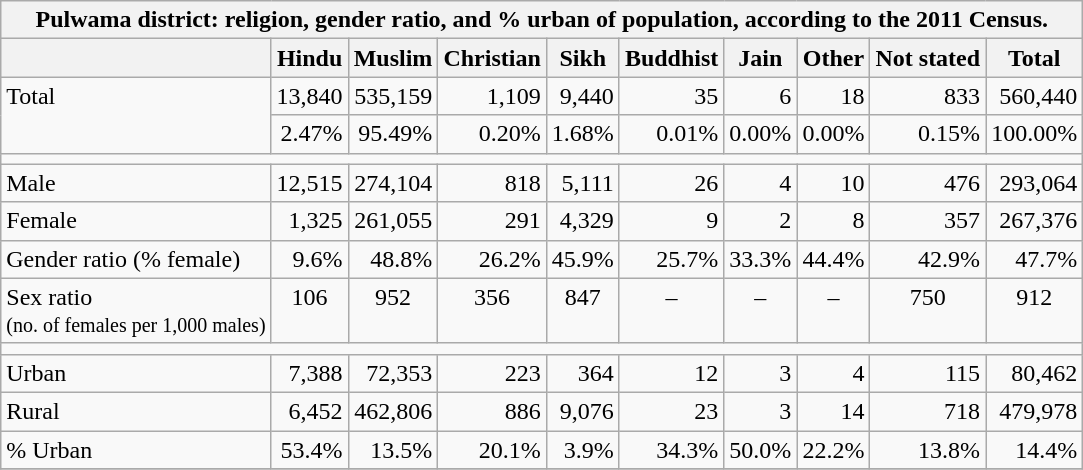<table class="wikitable mw-collapsible mw-collapsed">
<tr>
<th colspan=10>Pulwama district: religion, gender ratio, and % urban of population, according to the 2011 Census.</th>
</tr>
<tr style="vertical-align:top;">
<th></th>
<th>Hindu</th>
<th>Muslim</th>
<th>Christian</th>
<th>Sikh</th>
<th>Buddhist</th>
<th>Jain</th>
<th>Other</th>
<th>Not stated</th>
<th>Total</th>
</tr>
<tr style="vertical-align:top; text-align:right;">
<td rowspan=2 style="text-align:left">Total</td>
<td>13,840</td>
<td>535,159</td>
<td>1,109</td>
<td>9,440</td>
<td>35</td>
<td>6</td>
<td>18</td>
<td>833</td>
<td>560,440</td>
</tr>
<tr style="vertical-align:top; text-align:right;">
<td>2.47%</td>
<td>95.49%</td>
<td>0.20%</td>
<td>1.68%</td>
<td>0.01%</td>
<td>0.00%</td>
<td>0.00%</td>
<td>0.15%</td>
<td>100.00%</td>
</tr>
<tr>
<td colspan=10></td>
</tr>
<tr style="vertical-align:top; text-align:right;">
<td style="text-align:left">Male</td>
<td>12,515</td>
<td>274,104</td>
<td>818</td>
<td>5,111</td>
<td>26</td>
<td>4</td>
<td>10</td>
<td>476</td>
<td>293,064</td>
</tr>
<tr style="vertical-align:top; text-align:right;">
<td style="text-align:left">Female</td>
<td>1,325</td>
<td>261,055</td>
<td>291</td>
<td>4,329</td>
<td>9</td>
<td>2</td>
<td>8</td>
<td>357</td>
<td>267,376</td>
</tr>
<tr style="vertical-align:top; text-align:right;">
<td style="text-align:left">Gender ratio (% female)</td>
<td>9.6%</td>
<td>48.8%</td>
<td>26.2%</td>
<td>45.9%</td>
<td>25.7%</td>
<td>33.3%</td>
<td>44.4%</td>
<td>42.9%</td>
<td>47.7%</td>
</tr>
<tr style="vertical-align:top; text-align:center;">
<td style="text-align:left">Sex ratio <br><small>(no. of females per 1,000 males)</small></td>
<td>106</td>
<td>952</td>
<td>356</td>
<td>847</td>
<td>–</td>
<td>–</td>
<td>–</td>
<td>750</td>
<td>912</td>
</tr>
<tr>
<td colspan=10></td>
</tr>
<tr style="vertical-align:top; text-align:right;">
<td style="text-align:left">Urban</td>
<td>7,388</td>
<td>72,353</td>
<td>223</td>
<td>364</td>
<td>12</td>
<td>3</td>
<td>4</td>
<td>115</td>
<td>80,462</td>
</tr>
<tr style="vertical-align:top; text-align:right;">
<td style="text-align:left">Rural</td>
<td>6,452</td>
<td>462,806</td>
<td>886</td>
<td>9,076</td>
<td>23</td>
<td>3</td>
<td>14</td>
<td>718</td>
<td>479,978</td>
</tr>
<tr style="vertical-align:top; text-align:right;">
<td style="text-align:left">% Urban</td>
<td>53.4%</td>
<td>13.5%</td>
<td>20.1%</td>
<td>3.9%</td>
<td>34.3%</td>
<td>50.0%</td>
<td>22.2%</td>
<td>13.8%</td>
<td>14.4%</td>
</tr>
<tr>
</tr>
</table>
